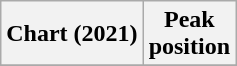<table class="wikitable sortable plainrowheaders" style="text-align:center;">
<tr>
<th>Chart (2021)</th>
<th>Peak<br>position</th>
</tr>
<tr>
</tr>
</table>
